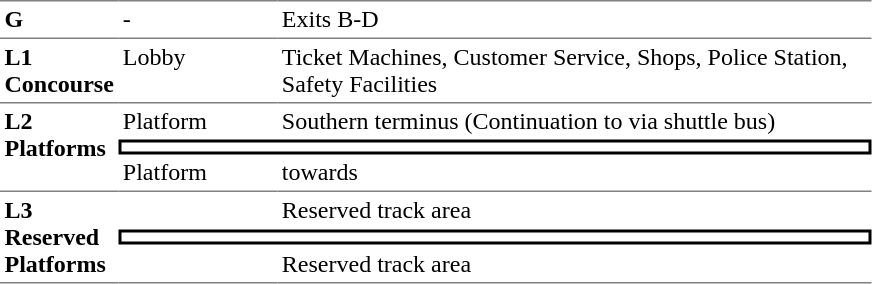<table border=0 cellspacing=0 cellpadding=3>
<tr>
<td style="border-top:solid 1px gray;" width=50 valign=top><strong>G</strong></td>
<td style="border-top:solid 1px gray;" width=100 valign=top>-</td>
<td style="border-top:solid 1px gray;" width=390 valign=top>Exits B-D</td>
</tr>
<tr>
<td style="border-bottom:solid 1px gray; border-top:solid 1px gray;" valign=top><strong>L1<br>Concourse</strong></td>
<td style="border-bottom:solid 1px gray; border-top:solid 1px gray;" valign=top>Lobby</td>
<td style="border-bottom:solid 1px gray; border-top:solid 1px gray;" valign=top>Ticket Machines, Customer Service, Shops, Police Station, Safety Facilities</td>
</tr>
<tr>
<td style="border-bottom:solid 1px gray;" rowspan=3 valign=top><strong>L2<br>Platforms</strong></td>
<td>Platform </td>
<td>  Southern terminus (Continuation to  via shuttle bus)</td>
</tr>
<tr>
<td style="border-right:solid 2px black;border-left:solid 2px black;border-top:solid 2px black;border-bottom:solid 2px black;text-align:center;" colspan=2></td>
</tr>
<tr>
<td style="border-bottom:solid 1px gray;">Platform </td>
<td style="border-bottom:solid 1px gray;"> towards   </td>
</tr>
<tr>
<td style="border-bottom:solid 1px gray;" rowspan=3 valign=top><strong>L3<br>Reserved Platforms</strong></td>
<td></td>
<td>Reserved track area</td>
</tr>
<tr>
<td style="border-right:solid 2px black;border-left:solid 2px black;border-top:solid 2px black;border-bottom:solid 2px black;text-align:center;" colspan=2></td>
</tr>
<tr>
<td style="border-bottom:solid 1px gray;"></td>
<td style="border-bottom:solid 1px gray;">Reserved track area</td>
</tr>
</table>
